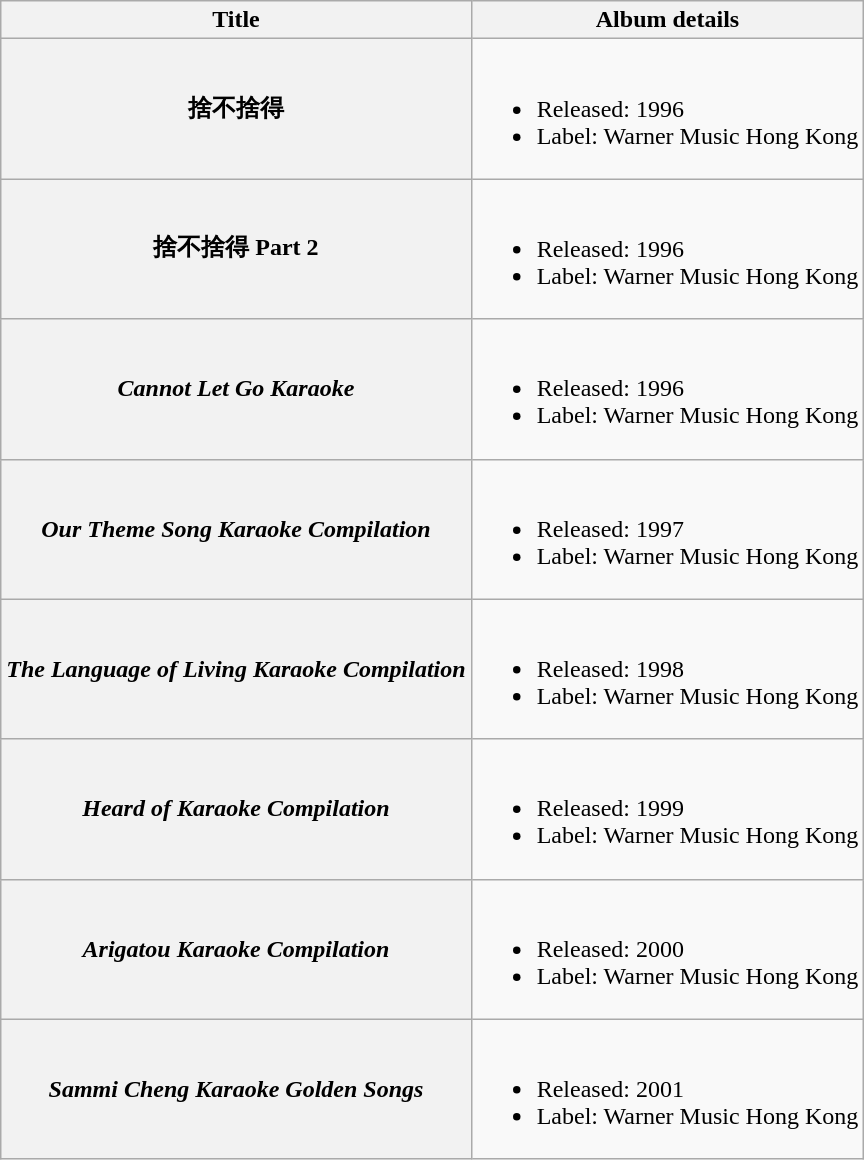<table class="wikitable plainrowheaders sortable">
<tr>
<th>Title</th>
<th>Album details</th>
</tr>
<tr>
<th scope="row">捨不捨得</th>
<td><br><ul><li>Released: 1996</li><li>Label: Warner Music Hong Kong</li></ul></td>
</tr>
<tr>
<th scope="row">捨不捨得 Part 2</th>
<td><br><ul><li>Released: 1996</li><li>Label: Warner Music Hong Kong</li></ul></td>
</tr>
<tr>
<th scope="row"><em>Cannot Let Go Karaoke</em></th>
<td><br><ul><li>Released: 1996</li><li>Label: Warner Music Hong Kong</li></ul></td>
</tr>
<tr>
<th scope="row"><em>Our Theme Song Karaoke Compilation</em></th>
<td><br><ul><li>Released: 1997</li><li>Label: Warner Music Hong Kong</li></ul></td>
</tr>
<tr>
<th scope="row"><em>The Language of Living Karaoke Compilation</em></th>
<td><br><ul><li>Released: 1998</li><li>Label: Warner Music Hong Kong</li></ul></td>
</tr>
<tr>
<th scope="row"><em>Heard of Karaoke Compilation</em></th>
<td><br><ul><li>Released: 1999</li><li>Label: Warner Music Hong Kong</li></ul></td>
</tr>
<tr>
<th scope="row"><em>Arigatou Karaoke Compilation</em></th>
<td><br><ul><li>Released: 2000</li><li>Label: Warner Music Hong Kong</li></ul></td>
</tr>
<tr>
<th scope="row"><em>Sammi Cheng Karaoke Golden Songs</em></th>
<td><br><ul><li>Released: 2001</li><li>Label: Warner Music Hong Kong</li></ul></td>
</tr>
</table>
